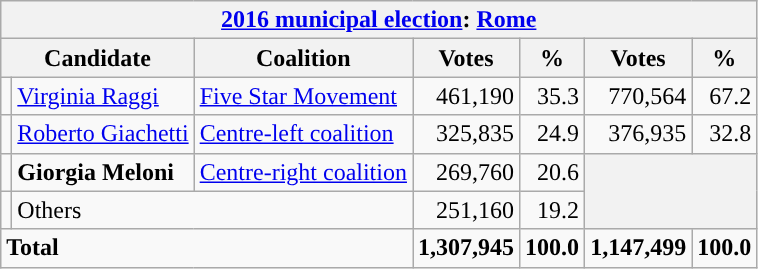<table class="wikitable" style="text-align: right">
<tr>
<th colspan="7"><a href='#'>2016 municipal election</a>: <a href='#'>Rome</a></th>
</tr>
<tr>
<th colspan="2">Candidate</th>
<th>Coalition</th>
<th>Votes</th>
<th>%</th>
<th>Votes</th>
<th>%</th>
</tr>
<tr>
<td></td>
<td align="left"><a href='#'>Virginia Raggi</a></td>
<td align="left"><a href='#'>Five Star Movement</a></td>
<td>461,190</td>
<td>35.3</td>
<td>770,564</td>
<td>67.2</td>
</tr>
<tr>
<td></td>
<td align="left"><a href='#'>Roberto Giachetti</a></td>
<td align="left"><a href='#'>Centre-left coalition</a></td>
<td>325,835</td>
<td>24.9</td>
<td>376,935</td>
<td>32.8</td>
</tr>
<tr>
<td></td>
<td align="left"><strong>Giorgia Meloni</strong></td>
<td align="left"><a href='#'>Centre-right coalition</a></td>
<td>269,760</td>
<td>20.6</td>
<th colspan="2" rowspan="2"></th>
</tr>
<tr>
<td></td>
<td align="left" colspan="2">Others</td>
<td>251,160</td>
<td>19.2</td>
</tr>
<tr>
<td align="left" colspan="3"><strong>Total</strong></td>
<td><strong>1,307,945</strong></td>
<td><strong>100.0</strong></td>
<td><strong>1,147,499</strong></td>
<td><strong>100.0</strong></td>
</tr>
</table>
